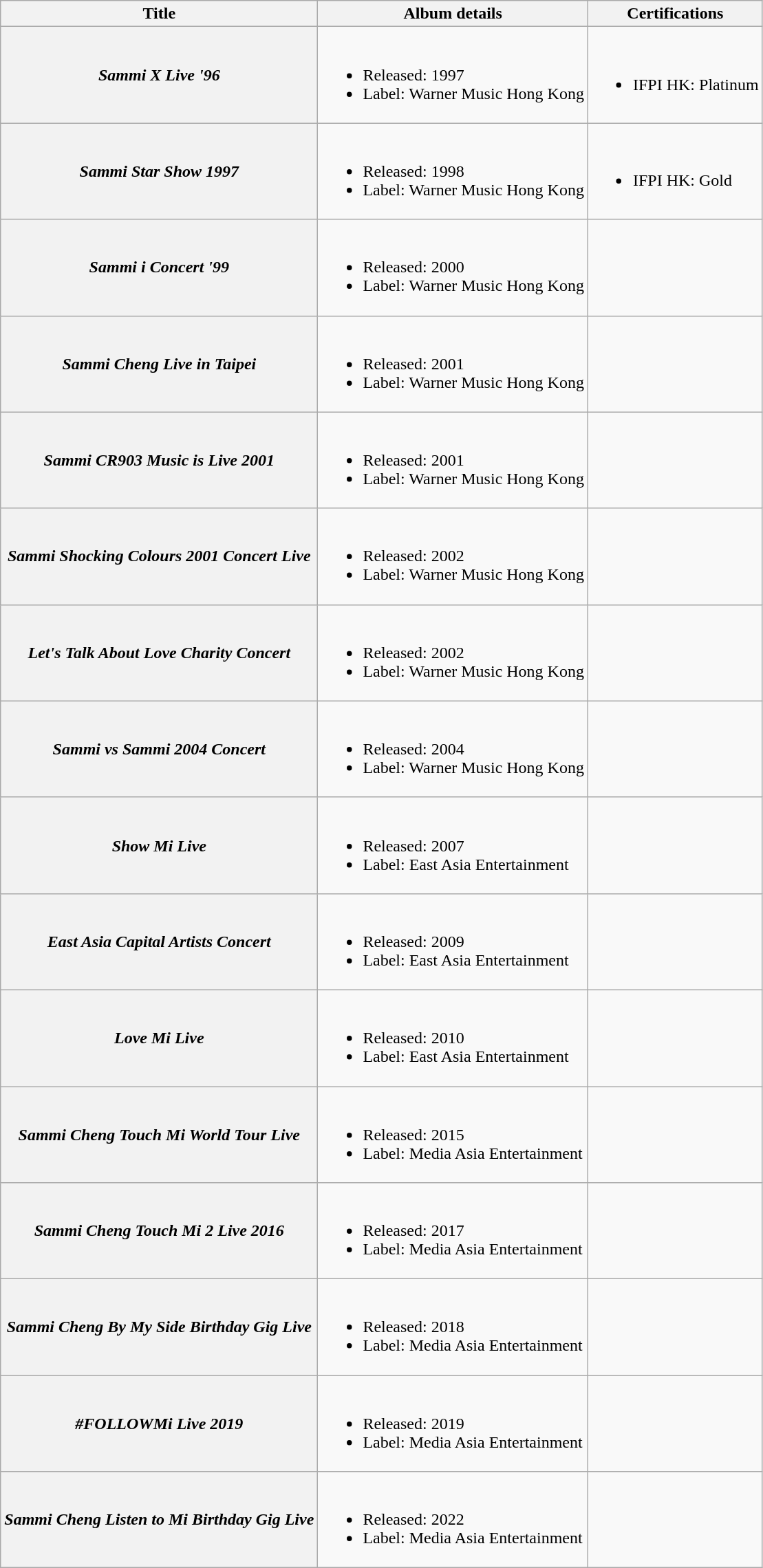<table class="wikitable plainrowheaders">
<tr>
<th>Title</th>
<th>Album details</th>
<th>Certifications</th>
</tr>
<tr>
<th scope="row"><em>Sammi X Live '96</em></th>
<td align="left" valign="top"><br><ul><li>Released: 1997</li><li>Label: Warner Music Hong Kong</li></ul></td>
<td><br><ul><li>IFPI HK: Platinum</li></ul></td>
</tr>
<tr>
<th scope="row"><em>Sammi Star Show 1997</em></th>
<td align="left" valign="top"><br><ul><li>Released: 1998</li><li>Label: Warner Music Hong Kong</li></ul></td>
<td><br><ul><li>IFPI HK: Gold</li></ul></td>
</tr>
<tr>
<th scope="row"><em>Sammi i Concert '99</em></th>
<td align="left" valign="top"><br><ul><li>Released: 2000</li><li>Label: Warner Music Hong Kong</li></ul></td>
<td></td>
</tr>
<tr>
<th scope="row"><em>Sammi Cheng Live in Taipei</em></th>
<td align="left" valign="top"><br><ul><li>Released: 2001</li><li>Label: Warner Music Hong Kong</li></ul></td>
<td></td>
</tr>
<tr>
<th scope="row"><em>Sammi CR903 Music is Live 2001</em></th>
<td align="left" valign="top"><br><ul><li>Released: 2001</li><li>Label: Warner Music Hong Kong</li></ul></td>
<td></td>
</tr>
<tr>
<th scope="row"><em>Sammi Shocking Colours 2001 Concert Live</em></th>
<td align="left" valign="top"><br><ul><li>Released: 2002</li><li>Label: Warner Music Hong Kong</li></ul></td>
<td></td>
</tr>
<tr>
<th scope="row"><em>Let's Talk About Love Charity Concert</em></th>
<td align="left" valign="top"><br><ul><li>Released: 2002</li><li>Label: Warner Music Hong Kong</li></ul></td>
<td></td>
</tr>
<tr>
<th scope="row"><em>Sammi vs Sammi 2004 Concert</em></th>
<td align="left" valign="top"><br><ul><li>Released: 2004</li><li>Label: Warner Music Hong Kong</li></ul></td>
<td></td>
</tr>
<tr>
<th scope="row"><em>Show Mi Live</em></th>
<td align="left" valign="top"><br><ul><li>Released: 2007</li><li>Label: East Asia Entertainment</li></ul></td>
<td></td>
</tr>
<tr>
<th scope="row"><em>East Asia Capital Artists Concert</em></th>
<td align="left" valign="top"><br><ul><li>Released: 2009</li><li>Label: East Asia Entertainment</li></ul></td>
<td></td>
</tr>
<tr>
<th scope="row"><em>Love Mi Live</em></th>
<td align="left" valign="top"><br><ul><li>Released: 2010</li><li>Label: East Asia Entertainment</li></ul></td>
<td></td>
</tr>
<tr>
<th scope="row"><em>Sammi Cheng Touch Mi World Tour Live</em></th>
<td align="left" valign="top"><br><ul><li>Released: 2015</li><li>Label: Media Asia Entertainment</li></ul></td>
<td></td>
</tr>
<tr>
<th scope="row"><em>Sammi Cheng Touch Mi 2 Live 2016</em></th>
<td align="left" valign="top"><br><ul><li>Released: 2017</li><li>Label: Media Asia Entertainment</li></ul></td>
<td></td>
</tr>
<tr>
<th scope="row"><em>Sammi Cheng By My Side Birthday Gig Live</em></th>
<td align="left" valign="top"><br><ul><li>Released: 2018</li><li>Label: Media Asia Entertainment</li></ul></td>
<td></td>
</tr>
<tr>
<th scope="row"><em>#FOLLOWMi Live 2019</em></th>
<td align="left" valign="top"><br><ul><li>Released: 2019</li><li>Label: Media Asia Entertainment</li></ul></td>
<td></td>
</tr>
<tr>
<th scope="row"><em>Sammi Cheng Listen to Mi Birthday Gig Live</em></th>
<td align="left" valign="top"><br><ul><li>Released: 2022</li><li>Label: Media Asia Entertainment</li></ul></td>
<td></td>
</tr>
</table>
